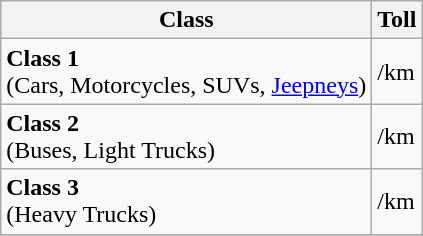<table class="wikitable">
<tr>
<th>Class</th>
<th>Toll</th>
</tr>
<tr>
<td><strong>Class 1</strong><br>(Cars, Motorcycles, SUVs, <a href='#'>Jeepneys</a>)</td>
<td>/km</td>
</tr>
<tr>
<td><strong>Class 2</strong><br>(Buses, Light Trucks)</td>
<td>/km</td>
</tr>
<tr>
<td><strong>Class 3</strong><br>(Heavy Trucks)</td>
<td>/km</td>
</tr>
<tr>
</tr>
</table>
